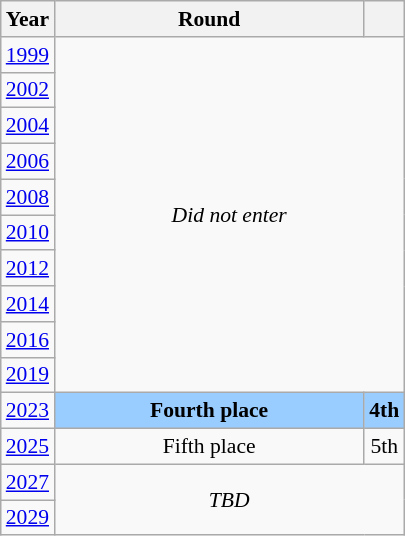<table class="wikitable" style="text-align: center; font-size:90%">
<tr>
<th>Year</th>
<th style="width:200px">Round</th>
<th></th>
</tr>
<tr>
<td><a href='#'>1999</a></td>
<td colspan="2" rowspan="10"><em>Did not enter</em></td>
</tr>
<tr>
<td><a href='#'>2002</a></td>
</tr>
<tr>
<td><a href='#'>2004</a></td>
</tr>
<tr>
<td><a href='#'>2006</a></td>
</tr>
<tr>
<td><a href='#'>2008</a></td>
</tr>
<tr>
<td><a href='#'>2010</a></td>
</tr>
<tr>
<td><a href='#'>2012</a></td>
</tr>
<tr>
<td><a href='#'>2014</a></td>
</tr>
<tr>
<td><a href='#'>2016</a></td>
</tr>
<tr>
<td><a href='#'>2019</a></td>
</tr>
<tr>
<td><a href='#'>2023</a></td>
<td bgcolor="9acdff"><strong>Fourth place</strong></td>
<td bgcolor="9acdff"><strong>4th</strong></td>
</tr>
<tr>
<td><a href='#'>2025</a></td>
<td>Fifth place</td>
<td>5th</td>
</tr>
<tr>
<td><a href='#'>2027</a></td>
<td colspan="2" rowspan="2"><em>TBD</em></td>
</tr>
<tr>
<td><a href='#'>2029</a></td>
</tr>
</table>
